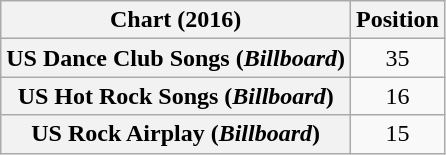<table class="wikitable sortable plainrowheaders" style="text-align:center">
<tr>
<th scope="col">Chart (2016)</th>
<th scope="col">Position</th>
</tr>
<tr>
<th scope="row">US Dance Club Songs (<em>Billboard</em>)</th>
<td>35</td>
</tr>
<tr>
<th scope="row">US Hot Rock Songs (<em>Billboard</em>)</th>
<td>16</td>
</tr>
<tr>
<th scope="row">US Rock Airplay (<em>Billboard</em>)</th>
<td>15</td>
</tr>
</table>
